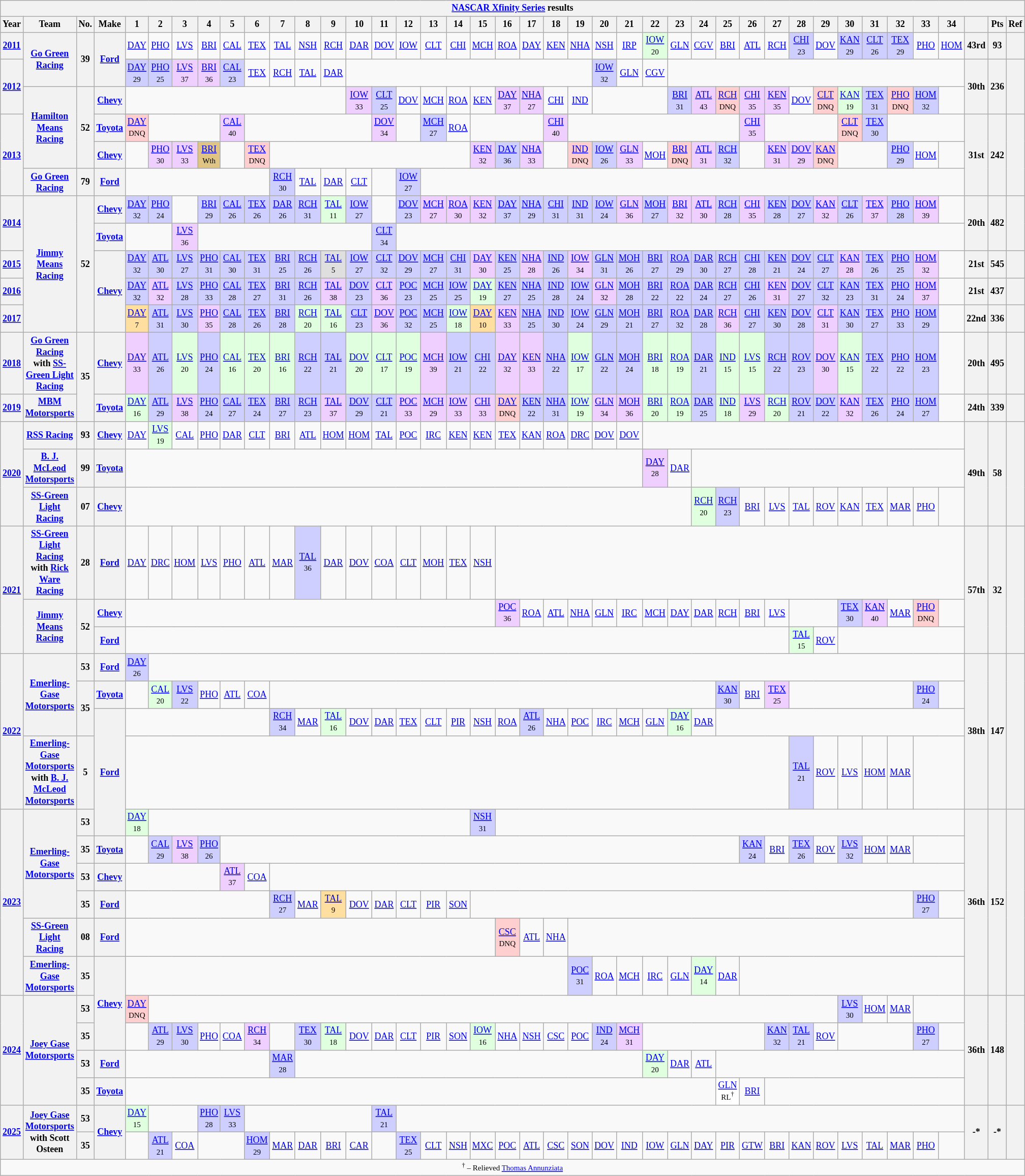<table class="wikitable" style="text-align:center; font-size:75%">
<tr>
<th colspan=45><a href='#'>NASCAR Xfinity Series</a> results</th>
</tr>
<tr>
<th>Year</th>
<th>Team</th>
<th>No.</th>
<th>Make</th>
<th>1</th>
<th>2</th>
<th>3</th>
<th>4</th>
<th>5</th>
<th>6</th>
<th>7</th>
<th>8</th>
<th>9</th>
<th>10</th>
<th>11</th>
<th>12</th>
<th>13</th>
<th>14</th>
<th>15</th>
<th>16</th>
<th>17</th>
<th>18</th>
<th>19</th>
<th>20</th>
<th>21</th>
<th>22</th>
<th>23</th>
<th>24</th>
<th>25</th>
<th>26</th>
<th>27</th>
<th>28</th>
<th>29</th>
<th>30</th>
<th>31</th>
<th>32</th>
<th>33</th>
<th>34</th>
<th></th>
<th>Pts</th>
<th>Ref</th>
</tr>
<tr>
<th><a href='#'>2011</a></th>
<th rowspan=2><a href='#'>Go Green Racing</a></th>
<th rowspan=2>39</th>
<th rowspan=2><a href='#'>Ford</a></th>
<td><a href='#'>DAY</a></td>
<td><a href='#'>PHO</a></td>
<td><a href='#'>LVS</a></td>
<td><a href='#'>BRI</a></td>
<td><a href='#'>CAL</a></td>
<td><a href='#'>TEX</a></td>
<td><a href='#'>TAL</a></td>
<td><a href='#'>NSH</a></td>
<td><a href='#'>RCH</a></td>
<td><a href='#'>DAR</a></td>
<td><a href='#'>DOV</a></td>
<td><a href='#'>IOW</a></td>
<td><a href='#'>CLT</a></td>
<td><a href='#'>CHI</a></td>
<td><a href='#'>MCH</a></td>
<td><a href='#'>ROA</a></td>
<td><a href='#'>DAY</a></td>
<td><a href='#'>KEN</a></td>
<td><a href='#'>NHA</a></td>
<td><a href='#'>NSH</a></td>
<td><a href='#'>IRP</a></td>
<td style="background:#DFFFDF;"><a href='#'>IOW</a><br><small>20</small></td>
<td><a href='#'>GLN</a></td>
<td><a href='#'>CGV</a></td>
<td><a href='#'>BRI</a></td>
<td><a href='#'>ATL</a></td>
<td><a href='#'>RCH</a></td>
<td style="background:#CFCFFF;"><a href='#'>CHI</a><br><small>23</small></td>
<td><a href='#'>DOV</a></td>
<td style="background:#CFCFFF;"><a href='#'>KAN</a><br><small>29</small></td>
<td style="background:#CFCFFF;"><a href='#'>CLT</a><br><small>26</small></td>
<td style="background:#CFCFFF;"><a href='#'>TEX</a><br><small>29</small></td>
<td><a href='#'>PHO</a></td>
<td><a href='#'>HOM</a></td>
<th>43rd</th>
<th>93</th>
<th></th>
</tr>
<tr>
<th rowspan=2><a href='#'>2012</a></th>
<td style="background:#CFCFFF;"><a href='#'>DAY</a><br><small>29</small></td>
<td style="background:#CFCFFF;"><a href='#'>PHO</a><br><small>25</small></td>
<td style="background:#EFCFFF;"><a href='#'>LVS</a><br><small>37</small></td>
<td style="background:#EFCFFF;"><a href='#'>BRI</a><br><small>36</small></td>
<td style="background:#CFCFFF;"><a href='#'>CAL</a><br><small>23</small></td>
<td><a href='#'>TEX</a></td>
<td><a href='#'>RCH</a></td>
<td><a href='#'>TAL</a></td>
<td><a href='#'>DAR</a></td>
<td colspan=10></td>
<td style="background:#CFCFFF;"><a href='#'>IOW</a><br><small>32</small></td>
<td><a href='#'>GLN</a></td>
<td><a href='#'>CGV</a></td>
<td colspan=12></td>
<th rowspan=2>30th</th>
<th rowspan=2>236</th>
<th rowspan=2></th>
</tr>
<tr>
<th rowspan=3><a href='#'>Hamilton Means Racing</a></th>
<th rowspan=3>52</th>
<th><a href='#'>Chevy</a></th>
<td colspan=9></td>
<td style="background:#EFCFFF;"><a href='#'>IOW</a><br><small>33</small></td>
<td style="background:#CFCFFF;"><a href='#'>CLT</a><br><small>25</small></td>
<td><a href='#'>DOV</a></td>
<td><a href='#'>MCH</a></td>
<td><a href='#'>ROA</a></td>
<td><a href='#'>KEN</a></td>
<td style="background:#EFCFFF;"><a href='#'>DAY</a><br><small>37</small></td>
<td style="background:#EFCFFF;"><a href='#'>NHA</a><br><small>27</small></td>
<td><a href='#'>CHI</a></td>
<td><a href='#'>IND</a></td>
<td colspan=3></td>
<td style="background:#CFCFFF;"><a href='#'>BRI</a><br><small>31</small></td>
<td style="background:#EFCFFF;"><a href='#'>ATL</a><br><small>43</small></td>
<td style="background:#FFCFCF;"><a href='#'>RCH</a><br><small>DNQ</small></td>
<td style="background:#EFCFFF;"><a href='#'>CHI</a><br><small>35</small></td>
<td style="background:#EFCFFF;"><a href='#'>KEN</a><br><small>35</small></td>
<td><a href='#'>DOV</a></td>
<td style="background:#FFCFCF;"><a href='#'>CLT</a><br><small>DNQ</small></td>
<td style="background:#DFFFDF;"><a href='#'>KAN</a><br><small>19</small></td>
<td style="background:#CFCFFF;"><a href='#'>TEX</a><br><small>31</small></td>
<td style="background:#FFCFCF;"><a href='#'>PHO</a><br><small>DNQ</small></td>
<td style="background:#CFCFFF;"><a href='#'>HOM</a><br><small>32</small></td>
<td></td>
</tr>
<tr>
<th rowspan=3><a href='#'>2013</a></th>
<th><a href='#'>Toyota</a></th>
<td style="background:#FFCFCF;"><a href='#'>DAY</a><br><small>DNQ</small></td>
<td colspan=3></td>
<td style="background:#EFCFFF;"><a href='#'>CAL</a><br><small>40</small></td>
<td colspan=5></td>
<td style="background:#EFCFFF;"><a href='#'>DOV</a><br><small>34</small></td>
<td></td>
<td style="background:#CFCFFF;"><a href='#'>MCH</a><br><small>27</small></td>
<td><a href='#'>ROA</a></td>
<td colspan=3></td>
<td style="background:#EFCFFF;"><a href='#'>CHI</a><br><small>40</small></td>
<td colspan=7></td>
<td style="background:#EFCFFF;"><a href='#'>CHI</a><br><small>35</small></td>
<td colspan=3></td>
<td style="background:#FFCFCF;"><a href='#'>CLT</a><br><small>DNQ</small></td>
<td style="background:#CFCFFF;"><a href='#'>TEX</a><br><small>30</small></td>
<td colspan=3></td>
<th rowspan=3>31st</th>
<th rowspan=3>242</th>
<th rowspan=3></th>
</tr>
<tr>
<th><a href='#'>Chevy</a></th>
<td></td>
<td style="background:#EFCFFF;"><a href='#'>PHO</a><br><small>30</small></td>
<td style="background:#EFCFFF;"><a href='#'>LVS</a><br><small>33</small></td>
<td style="background:#DFC484;"><a href='#'>BRI</a><br><small>Wth</small></td>
<td></td>
<td style="background:#FFCFCF;"><a href='#'>TEX</a><br><small>DNQ</small></td>
<td colspan=8></td>
<td style="background:#EFCFFF;"><a href='#'>KEN</a><br><small>32</small></td>
<td style="background:#CFCFFF;"><a href='#'>DAY</a><br><small>36</small></td>
<td style="background:#EFCFFF;"><a href='#'>NHA</a><br><small>33</small></td>
<td></td>
<td style="background:#FFCFCF;"><a href='#'>IND</a><br><small>DNQ</small></td>
<td style="background:#CFCFFF;"><a href='#'>IOW</a><br><small>26</small></td>
<td style="background:#EFCFFF;"><a href='#'>GLN</a><br><small>33</small></td>
<td><a href='#'>MOH</a></td>
<td style="background:#FFCFCF;"><a href='#'>BRI</a><br><small>DNQ</small></td>
<td style="background:#EFCFFF;"><a href='#'>ATL</a><br><small>31</small></td>
<td style="background:#CFCFFF;"><a href='#'>RCH</a><br><small>32</small></td>
<td></td>
<td style="background:#EFCFFF;"><a href='#'>KEN</a><br><small>31</small></td>
<td style="background:#EFCFFF;"><a href='#'>DOV</a><br><small>29</small></td>
<td style="background:#FFCFCF;"><a href='#'>KAN</a><br><small>DNQ</small></td>
<td colspan=2></td>
<td style="background:#CFCFFF;"><a href='#'>PHO</a><br><small>29</small></td>
<td><a href='#'>HOM</a></td>
<td></td>
</tr>
<tr>
<th><a href='#'>Go Green Racing</a></th>
<th>79</th>
<th><a href='#'>Ford</a></th>
<td colspan=6></td>
<td style="background:#CFCFFF;"><a href='#'>RCH</a><br><small>30</small></td>
<td><a href='#'>TAL</a></td>
<td><a href='#'>DAR</a></td>
<td><a href='#'>CLT</a></td>
<td></td>
<td style="background:#CFCFFF;"><a href='#'>IOW</a><br><small>27</small></td>
<td colspan=22></td>
</tr>
<tr>
<th rowspan=2><a href='#'>2014</a></th>
<th rowspan=5><a href='#'>Jimmy Means Racing</a></th>
<th rowspan=5>52</th>
<th><a href='#'>Chevy</a></th>
<td style="background:#CFCFFF;"><a href='#'>DAY</a><br><small>32</small></td>
<td style="background:#CFCFFF;"><a href='#'>PHO</a><br><small>24</small></td>
<td></td>
<td style="background:#CFCFFF;"><a href='#'>BRI</a><br><small>29</small></td>
<td style="background:#CFCFFF;"><a href='#'>CAL</a><br><small>26</small></td>
<td style="background:#CFCFFF;"><a href='#'>TEX</a><br><small>26</small></td>
<td style="background:#CFCFFF;"><a href='#'>DAR</a><br><small>26</small></td>
<td style="background:#CFCFFF;"><a href='#'>RCH</a><br><small>31</small></td>
<td style="background:#DFFFDF;"><a href='#'>TAL</a><br><small>11</small></td>
<td style="background:#CFCFFF;"><a href='#'>IOW</a><br><small>27</small></td>
<td></td>
<td style="background:#CFCFFF;"><a href='#'>DOV</a><br><small>23</small></td>
<td style="background:#EFCFFF;"><a href='#'>MCH</a><br><small>27</small></td>
<td style="background:#EFCFFF;"><a href='#'>ROA</a><br><small>30</small></td>
<td style="background:#EFCFFF;"><a href='#'>KEN</a><br><small>32</small></td>
<td style="background:#CFCFFF;"><a href='#'>DAY</a><br><small>37</small></td>
<td style="background:#CFCFFF;"><a href='#'>NHA</a><br><small>29</small></td>
<td style="background:#CFCFFF;"><a href='#'>CHI</a><br><small>31</small></td>
<td style="background:#CFCFFF;"><a href='#'>IND</a><br><small>31</small></td>
<td style="background:#CFCFFF;"><a href='#'>IOW</a><br><small>24</small></td>
<td style="background:#EFCFFF;"><a href='#'>GLN</a><br><small>36</small></td>
<td style="background:#CFCFFF;"><a href='#'>MOH</a><br><small>27</small></td>
<td style="background:#EFCFFF;"><a href='#'>BRI</a><br><small>32</small></td>
<td style="background:#EFCFFF;"><a href='#'>ATL</a><br><small>30</small></td>
<td style="background:#CFCFFF;"><a href='#'>RCH</a><br><small>28</small></td>
<td style="background:#EFCFFF;"><a href='#'>CHI</a><br><small>35</small></td>
<td style="background:#CFCFFF;"><a href='#'>KEN</a><br><small>28</small></td>
<td style="background:#CFCFFF;"><a href='#'>DOV</a><br><small>27</small></td>
<td style="background:#EFCFFF;"><a href='#'>KAN</a><br><small>32</small></td>
<td style="background:#CFCFFF;"><a href='#'>CLT</a><br><small>26</small></td>
<td style="background:#EFCFFF;"><a href='#'>TEX</a><br><small>37</small></td>
<td style="background:#CFCFFF;"><a href='#'>PHO</a><br><small>28</small></td>
<td style="background:#EFCFFF;"><a href='#'>HOM</a><br><small>39</small></td>
<td></td>
<th rowspan=2>20th</th>
<th rowspan=2>482</th>
<th rowspan=2></th>
</tr>
<tr>
<th><a href='#'>Toyota</a></th>
<td colspan=2></td>
<td style="background:#EFCFFF;"><a href='#'>LVS</a><br><small>36</small></td>
<td colspan=7></td>
<td style="background:#CFCFFF;"><a href='#'>CLT</a><br><small>34</small></td>
<td colspan=23></td>
</tr>
<tr>
<th><a href='#'>2015</a></th>
<th rowspan=3><a href='#'>Chevy</a></th>
<td style="background:#CFCFFF;"><a href='#'>DAY</a><br><small>32</small></td>
<td style="background:#CFCFFF;"><a href='#'>ATL</a><br><small>30</small></td>
<td style="background:#CFCFFF;"><a href='#'>LVS</a><br><small>27</small></td>
<td style="background:#CFCFFF;"><a href='#'>PHO</a><br><small>31</small></td>
<td style="background:#CFCFFF;"><a href='#'>CAL</a><br><small>30</small></td>
<td style="background:#CFCFFF;"><a href='#'>TEX</a><br><small>31</small></td>
<td style="background:#CFCFFF;"><a href='#'>BRI</a><br><small>25</small></td>
<td style="background:#CFCFFF;"><a href='#'>RCH</a><br><small>26</small></td>
<td style="background:#DFDFDF;"><a href='#'>TAL</a><br><small>5</small></td>
<td style="background:#CFCFFF;"><a href='#'>IOW</a><br><small>27</small></td>
<td style="background:#CFCFFF;"><a href='#'>CLT</a><br><small>32</small></td>
<td style="background:#CFCFFF;"><a href='#'>DOV</a><br><small>29</small></td>
<td style="background:#CFCFFF;"><a href='#'>MCH</a><br><small>27</small></td>
<td style="background:#CFCFFF;"><a href='#'>CHI</a><br><small>31</small></td>
<td style="background:#EFCFFF;"><a href='#'>DAY</a><br><small>30</small></td>
<td style="background:#CFCFFF;"><a href='#'>KEN</a><br><small>25</small></td>
<td style="background:#EFCFFF;"><a href='#'>NHA</a><br><small>28</small></td>
<td style="background:#CFCFFF;"><a href='#'>IND</a><br><small>26</small></td>
<td style="background:#EFCFFF;"><a href='#'>IOW</a><br><small>34</small></td>
<td style="background:#CFCFFF;"><a href='#'>GLN</a><br><small>31</small></td>
<td style="background:#CFCFFF;"><a href='#'>MOH</a><br><small>26</small></td>
<td style="background:#CFCFFF;"><a href='#'>BRI</a><br><small>27</small></td>
<td style="background:#CFCFFF;"><a href='#'>ROA</a><br><small>29</small></td>
<td style="background:#CFCFFF;"><a href='#'>DAR</a><br><small>30</small></td>
<td style="background:#CFCFFF;"><a href='#'>RCH</a><br><small>27</small></td>
<td style="background:#CFCFFF;"><a href='#'>CHI</a><br><small>28</small></td>
<td style="background:#CFCFFF;"><a href='#'>KEN</a><br><small>21</small></td>
<td style="background:#CFCFFF;"><a href='#'>DOV</a><br><small>24</small></td>
<td style="background:#CFCFFF;"><a href='#'>CLT</a><br><small>27</small></td>
<td style="background:#EFCFFF;"><a href='#'>KAN</a><br><small>28</small></td>
<td style="background:#CFCFFF;"><a href='#'>TEX</a><br><small>26</small></td>
<td style="background:#CFCFFF;"><a href='#'>PHO</a><br><small>25</small></td>
<td style="background:#EFCFFF;"><a href='#'>HOM</a><br><small>32</small></td>
<td></td>
<th>21st</th>
<th>545</th>
<th></th>
</tr>
<tr>
<th><a href='#'>2016</a></th>
<td style="background:#CFCFFF;"><a href='#'>DAY</a><br><small>32</small></td>
<td style="background:#EFCFFF;"><a href='#'>ATL</a><br><small>32</small></td>
<td style="background:#CFCFFF;"><a href='#'>LVS</a><br><small>28</small></td>
<td style="background:#CFCFFF;"><a href='#'>PHO</a><br><small>33</small></td>
<td style="background:#CFCFFF;"><a href='#'>CAL</a><br><small>28</small></td>
<td style="background:#CFCFFF;"><a href='#'>TEX</a><br><small>27</small></td>
<td style="background:#CFCFFF;"><a href='#'>BRI</a><br><small>31</small></td>
<td style="background:#CFCFFF;"><a href='#'>RCH</a><br><small>26</small></td>
<td style="background:#EFCFFF;"><a href='#'>TAL</a><br><small>38</small></td>
<td style="background:#CFCFFF;"><a href='#'>DOV</a><br><small>23</small></td>
<td style="background:#EFCFFF;"><a href='#'>CLT</a><br><small>36</small></td>
<td style="background:#CFCFFF;"><a href='#'>POC</a><br><small>23</small></td>
<td style="background:#CFCFFF;"><a href='#'>MCH</a><br><small>25</small></td>
<td style="background:#CFCFFF;"><a href='#'>IOW</a><br><small>25</small></td>
<td style="background:#DFFFDF;"><a href='#'>DAY</a><br><small>19</small></td>
<td style="background:#CFCFFF;"><a href='#'>KEN</a><br><small>27</small></td>
<td style="background:#CFCFFF;"><a href='#'>NHA</a><br><small>25</small></td>
<td style="background:#CFCFFF;"><a href='#'>IND</a><br><small>28</small></td>
<td style="background:#CFCFFF;"><a href='#'>IOW</a><br><small>24</small></td>
<td style="background:#EFCFFF;"><a href='#'>GLN</a><br><small>32</small></td>
<td style="background:#CFCFFF;"><a href='#'>MOH</a><br><small>28</small></td>
<td style="background:#CFCFFF;"><a href='#'>BRI</a><br><small>22</small></td>
<td style="background:#CFCFFF;"><a href='#'>ROA</a><br><small>22</small></td>
<td style="background:#CFCFFF;"><a href='#'>DAR</a><br><small>24</small></td>
<td style="background:#CFCFFF;"><a href='#'>RCH</a><br><small>27</small></td>
<td style="background:#CFCFFF;"><a href='#'>CHI</a><br><small>26</small></td>
<td style="background:#EFCFFF;"><a href='#'>KEN</a><br><small>31</small></td>
<td style="background:#CFCFFF;"><a href='#'>DOV</a><br><small>27</small></td>
<td style="background:#CFCFFF;"><a href='#'>CLT</a><br><small>32</small></td>
<td style="background:#CFCFFF;"><a href='#'>KAN</a><br><small>23</small></td>
<td style="background:#CFCFFF;"><a href='#'>TEX</a><br><small>31</small></td>
<td style="background:#CFCFFF;"><a href='#'>PHO</a><br><small>24</small></td>
<td style="background:#EFCFFF;"><a href='#'>HOM</a><br><small>37</small></td>
<td></td>
<th>21st</th>
<th>437</th>
<th></th>
</tr>
<tr>
<th><a href='#'>2017</a></th>
<td style="background:#FFDF9F;"><a href='#'>DAY</a><br><small>7</small></td>
<td style="background:#CFCFFF;"><a href='#'>ATL</a><br><small>31</small></td>
<td style="background:#CFCFFF;"><a href='#'>LVS</a><br><small>30</small></td>
<td style="background:#EFCFFF;"><a href='#'>PHO</a><br><small>35</small></td>
<td style="background:#CFCFFF;"><a href='#'>CAL</a><br><small>28</small></td>
<td style="background:#CFCFFF;"><a href='#'>TEX</a><br><small>26</small></td>
<td style="background:#CFCFFF;"><a href='#'>BRI</a><br><small>28</small></td>
<td style="background:#DFFFDF;"><a href='#'>RCH</a><br><small>20</small></td>
<td style="background:#DFFFDF;"><a href='#'>TAL</a><br><small>16</small></td>
<td style="background:#CFCFFF;"><a href='#'>CLT</a><br><small>23</small></td>
<td style="background:#EFCFFF;"><a href='#'>DOV</a><br><small>36</small></td>
<td style="background:#CFCFFF;"><a href='#'>POC</a><br><small>32</small></td>
<td style="background:#CFCFFF;"><a href='#'>MCH</a><br><small>25</small></td>
<td style="background:#DFFFDF;"><a href='#'>IOW</a><br><small>18</small></td>
<td style="background:#FFDF9F;"><a href='#'>DAY</a><br><small>10</small></td>
<td style="background:#EFCFFF;"><a href='#'>KEN</a><br><small>33</small></td>
<td style="background:#CFCFFF;"><a href='#'>NHA</a><br><small>25</small></td>
<td style="background:#CFCFFF;"><a href='#'>IND</a><br><small>30</small></td>
<td style="background:#CFCFFF;"><a href='#'>IOW</a><br><small>24</small></td>
<td style="background:#CFCFFF;"><a href='#'>GLN</a><br><small>29</small></td>
<td style="background:#CFCFFF;"><a href='#'>MOH</a><br><small>21</small></td>
<td style="background:#CFCFFF;"><a href='#'>BRI</a><br><small>27</small></td>
<td style="background:#CFCFFF;"><a href='#'>ROA</a><br><small>32</small></td>
<td style="background:#CFCFFF;"><a href='#'>DAR</a><br><small>28</small></td>
<td style="background:#EFCFFF;"><a href='#'>RCH</a><br><small>36</small></td>
<td style="background:#CFCFFF;"><a href='#'>CHI</a><br><small>27</small></td>
<td style="background:#CFCFFF;"><a href='#'>KEN</a><br><small>30</small></td>
<td style="background:#CFCFFF;"><a href='#'>DOV</a><br><small>28</small></td>
<td style="background:#EFCFFF;"><a href='#'>CLT</a><br><small>31</small></td>
<td style="background:#CFCFFF;"><a href='#'>KAN</a><br><small>30</small></td>
<td style="background:#CFCFFF;"><a href='#'>TEX</a><br><small>27</small></td>
<td style="background:#CFCFFF;"><a href='#'>PHO</a><br><small>33</small></td>
<td style="background:#CFCFFF;"><a href='#'>HOM</a><br><small>29</small></td>
<td></td>
<th>22nd</th>
<th>336</th>
<th></th>
</tr>
<tr>
<th><a href='#'>2018</a></th>
<th><a href='#'>Go Green Racing</a> <br> with <a href='#'>SS-Green Light Racing</a></th>
<th rowspan=2>35</th>
<th><a href='#'>Chevy</a></th>
<td style="background:#EFCFFF;"><a href='#'>DAY</a><br><small>33</small></td>
<td style="background:#CFCFFF;"><a href='#'>ATL</a><br><small>26</small></td>
<td style="background:#DFFFDF;"><a href='#'>LVS</a><br><small>20</small></td>
<td style="background:#CFCFFF;"><a href='#'>PHO</a><br><small>24</small></td>
<td style="background:#DFFFDF;"><a href='#'>CAL</a><br><small>16</small></td>
<td style="background:#DFFFDF;"><a href='#'>TEX</a><br><small>20</small></td>
<td style="background:#DFFFDF;"><a href='#'>BRI</a><br><small>16</small></td>
<td style="background:#CFCFFF;"><a href='#'>RCH</a><br><small>22</small></td>
<td style="background:#CFCFFF;"><a href='#'>TAL</a><br><small>21</small></td>
<td style="background:#DFFFDF;"><a href='#'>DOV</a><br><small>20</small></td>
<td style="background:#DFFFDF;"><a href='#'>CLT</a><br><small>17</small></td>
<td style="background:#DFFFDF;"><a href='#'>POC</a><br><small>19</small></td>
<td style="background:#EFCFFF;"><a href='#'>MCH</a><br><small>39</small></td>
<td style="background:#CFCFFF;"><a href='#'>IOW</a><br><small>21</small></td>
<td style="background:#CFCFFF;"><a href='#'>CHI</a><br><small>22</small></td>
<td style="background:#EFCFFF;"><a href='#'>DAY</a><br><small>32</small></td>
<td style="background:#EFCFFF;"><a href='#'>KEN</a><br><small>33</small></td>
<td style="background:#CFCFFF;"><a href='#'>NHA</a><br><small>22</small></td>
<td style="background:#DFFFDF;"><a href='#'>IOW</a><br><small>17</small></td>
<td style="background:#CFCFFF;"><a href='#'>GLN</a><br><small>22</small></td>
<td style="background:#CFCFFF;"><a href='#'>MOH</a><br><small>24</small></td>
<td style="background:#DFFFDF;"><a href='#'>BRI</a><br><small>18</small></td>
<td style="background:#DFFFDF;"><a href='#'>ROA</a><br><small>19</small></td>
<td style="background:#CFCFFF;"><a href='#'>DAR</a><br><small>21</small></td>
<td style="background:#DFFFDF;"><a href='#'>IND</a><br><small>15</small></td>
<td style="background:#DFFFDF;"><a href='#'>LVS</a><br><small>15</small></td>
<td style="background:#CFCFFF;"><a href='#'>RCH</a><br><small>22</small></td>
<td style="background:#CFCFFF;"><a href='#'>ROV</a><br><small>23</small></td>
<td style="background:#EFCFFF;"><a href='#'>DOV</a><br><small>30</small></td>
<td style="background:#DFFFDF;"><a href='#'>KAN</a><br><small>15</small></td>
<td style="background:#CFCFFF;"><a href='#'>TEX</a><br><small>22</small></td>
<td style="background:#CFCFFF;"><a href='#'>PHO</a><br><small>22</small></td>
<td style="background:#CFCFFF;"><a href='#'>HOM</a><br><small>23</small></td>
<td></td>
<th>20th</th>
<th>495</th>
<th></th>
</tr>
<tr>
<th><a href='#'>2019</a></th>
<th><a href='#'>MBM Motorsports</a></th>
<th><a href='#'>Toyota</a></th>
<td style="background:#DFFFDF;"><a href='#'>DAY</a><br><small>16</small></td>
<td style="background:#CFCFFF;"><a href='#'>ATL</a><br><small>29</small></td>
<td style="background:#EFCFFF;"><a href='#'>LVS</a><br><small>38</small></td>
<td style="background:#CFCFFF;"><a href='#'>PHO</a><br><small>24</small></td>
<td style="background:#CFCFFF;"><a href='#'>CAL</a><br><small>27</small></td>
<td style="background:#CFCFFF;"><a href='#'>TEX</a><br><small>24</small></td>
<td style="background:#CFCFFF;"><a href='#'>BRI</a><br><small>27</small></td>
<td style="background:#CFCFFF;"><a href='#'>RCH</a><br><small>23</small></td>
<td style="background:#EFCFFF;"><a href='#'>TAL</a><br><small>37</small></td>
<td style="background:#CFCFFF;"><a href='#'>DOV</a><br><small>29</small></td>
<td style="background:#CFCFFF;"><a href='#'>CLT</a><br><small>21</small></td>
<td style="background:#EFCFFF;"><a href='#'>POC</a><br><small>33</small></td>
<td style="background:#EFCFFF;"><a href='#'>MCH</a><br><small>29</small></td>
<td style="background:#EFCFFF;"><a href='#'>IOW</a><br><small>33</small></td>
<td style="background:#EFCFFF;"><a href='#'>CHI</a><br><small>33</small></td>
<td style="background:#FFCFCF;"><a href='#'>DAY</a><br><small>DNQ</small></td>
<td style="background:#CFCFFF;"><a href='#'>KEN</a><br><small>22</small></td>
<td style="background:#CFCFFF;"><a href='#'>NHA</a><br><small>31</small></td>
<td style="background:#DFFFDF;"><a href='#'>IOW</a><br><small>19</small></td>
<td style="background:#EFCFFF;"><a href='#'>GLN</a><br><small>34</small></td>
<td style="background:#EFCFFF;"><a href='#'>MOH</a><br><small>36</small></td>
<td style="background:#DFFFDF;"><a href='#'>BRI</a><br><small>20</small></td>
<td style="background:#DFFFDF;"><a href='#'>ROA</a><br><small>19</small></td>
<td style="background:#CFCFFF;"><a href='#'>DAR</a><br><small>25</small></td>
<td style="background:#DFFFDF;"><a href='#'>IND</a><br><small>18</small></td>
<td style="background:#EFCFFF;"><a href='#'>LVS</a><br><small>29</small></td>
<td style="background:#DFFFDF;"><a href='#'>RCH</a><br><small>20</small></td>
<td style="background:#CFCFFF;"><a href='#'>ROV</a><br><small>21</small></td>
<td style="background:#CFCFFF;"><a href='#'>DOV</a><br><small>22</small></td>
<td style="background:#EFCFFF;"><a href='#'>KAN</a><br><small>32</small></td>
<td style="background:#CFCFFF;"><a href='#'>TEX</a><br><small>26</small></td>
<td style="background:#CFCFFF;"><a href='#'>PHO</a><br><small>24</small></td>
<td style="background:#CFCFFF;"><a href='#'>HOM</a><br><small>27</small></td>
<td></td>
<th>24th</th>
<th>339</th>
<th></th>
</tr>
<tr>
<th rowspan=3><a href='#'>2020</a></th>
<th><a href='#'>RSS Racing</a></th>
<th>93</th>
<th><a href='#'>Chevy</a></th>
<td><a href='#'>DAY</a></td>
<td style="background:#DFFFDF;"><a href='#'>LVS</a><br><small>19</small></td>
<td><a href='#'>CAL</a></td>
<td><a href='#'>PHO</a></td>
<td><a href='#'>DAR</a></td>
<td><a href='#'>CLT</a></td>
<td><a href='#'>BRI</a></td>
<td><a href='#'>ATL</a></td>
<td><a href='#'>HOM</a></td>
<td><a href='#'>HOM</a></td>
<td><a href='#'>TAL</a></td>
<td><a href='#'>POC</a></td>
<td><a href='#'>IRC</a></td>
<td><a href='#'>KEN</a></td>
<td><a href='#'>KEN</a></td>
<td><a href='#'>TEX</a></td>
<td><a href='#'>KAN</a></td>
<td><a href='#'>ROA</a></td>
<td><a href='#'>DRC</a></td>
<td><a href='#'>DOV</a></td>
<td><a href='#'>DOV</a></td>
<td colspan=13></td>
<th rowspan=3>49th</th>
<th rowspan=3>58</th>
<th rowspan=3></th>
</tr>
<tr>
<th><a href='#'>B. J. McLeod Motorsports</a></th>
<th>99</th>
<th><a href='#'>Toyota</a></th>
<td colspan=21></td>
<td style="background:#EFCFFF;"><a href='#'>DAY</a><br><small>28</small></td>
<td><a href='#'>DAR</a></td>
<td colspan=11></td>
</tr>
<tr>
<th><a href='#'>SS-Green Light Racing</a></th>
<th>07</th>
<th><a href='#'>Chevy</a></th>
<td colspan=23></td>
<td style="background:#DFFFDF;"><a href='#'>RCH</a><br><small>20</small></td>
<td style="background:#CFCFFF;"><a href='#'>RCH</a><br><small>23</small></td>
<td><a href='#'>BRI</a></td>
<td><a href='#'>LVS</a></td>
<td><a href='#'>TAL</a></td>
<td><a href='#'>ROV</a></td>
<td><a href='#'>KAN</a></td>
<td><a href='#'>TEX</a></td>
<td><a href='#'>MAR</a></td>
<td><a href='#'>PHO</a></td>
<td></td>
</tr>
<tr>
<th rowspan=3><a href='#'>2021</a></th>
<th><a href='#'>SS-Green Light Racing</a> <br> with <a href='#'>Rick Ware Racing</a></th>
<th>28</th>
<th><a href='#'>Ford</a></th>
<td><a href='#'>DAY</a></td>
<td><a href='#'>DRC</a></td>
<td><a href='#'>HOM</a></td>
<td><a href='#'>LVS</a></td>
<td><a href='#'>PHO</a></td>
<td><a href='#'>ATL</a></td>
<td><a href='#'>MAR</a></td>
<td style="background:#CFCFFF;"><a href='#'>TAL</a><br><small>36</small></td>
<td><a href='#'>DAR</a></td>
<td><a href='#'>DOV</a></td>
<td><a href='#'>COA</a></td>
<td><a href='#'>CLT</a></td>
<td><a href='#'>MOH</a></td>
<td><a href='#'>TEX</a></td>
<td><a href='#'>NSH</a></td>
<td colspan=19></td>
<th rowspan=3>57th</th>
<th rowspan=3>32</th>
<th rowspan=3></th>
</tr>
<tr>
<th rowspan=2><a href='#'>Jimmy Means Racing</a></th>
<th rowspan=2>52</th>
<th><a href='#'>Chevy</a></th>
<td colspan=15></td>
<td style="background:#EFCFFF;"><a href='#'>POC</a><br><small>36</small></td>
<td><a href='#'>ROA</a></td>
<td><a href='#'>ATL</a></td>
<td><a href='#'>NHA</a></td>
<td><a href='#'>GLN</a></td>
<td><a href='#'>IRC</a></td>
<td><a href='#'>MCH</a></td>
<td><a href='#'>DAY</a></td>
<td><a href='#'>DAR</a></td>
<td><a href='#'>RCH</a></td>
<td><a href='#'>BRI</a></td>
<td><a href='#'>LVS</a></td>
<td colspan=2></td>
<td style="background:#CFCFFF;"><a href='#'>TEX</a><br><small>30</small></td>
<td style="background:#EFCFFF;"><a href='#'>KAN</a><br><small>40</small></td>
<td><a href='#'>MAR</a></td>
<td style="background:#FFCFCF;"><a href='#'>PHO</a><br><small>DNQ</small></td>
<td></td>
</tr>
<tr>
<th><a href='#'>Ford</a></th>
<td colspan=27></td>
<td style="background:#DFFFDF;"><a href='#'>TAL</a><br><small>15</small></td>
<td><a href='#'>ROV</a></td>
<td colspan=5></td>
</tr>
<tr>
<th rowspan=4><a href='#'>2022</a></th>
<th rowspan=3><a href='#'>Emerling-Gase Motorsports</a></th>
<th>53</th>
<th><a href='#'>Ford</a></th>
<td style="background:#CFCFFF;"><a href='#'>DAY</a><br><small>26</small></td>
<td colspan=33></td>
<th rowspan=4>38th</th>
<th rowspan=4>147</th>
<th rowspan=4></th>
</tr>
<tr>
<th rowspan=2>35</th>
<th><a href='#'>Toyota</a></th>
<td></td>
<td style="background:#DFFFDF;"><a href='#'>CAL</a><br><small>20</small></td>
<td style="background:#CFCFFF;"><a href='#'>LVS</a><br><small>22</small></td>
<td><a href='#'>PHO</a></td>
<td><a href='#'>ATL</a></td>
<td><a href='#'>COA</a></td>
<td colspan=18></td>
<td style="background:#CFCFFF;"><a href='#'>KAN</a><br><small>30</small></td>
<td><a href='#'>BRI</a></td>
<td style="background:#EFCFFF;"><a href='#'>TEX</a><br><small>25</small></td>
<td colspan=5></td>
<td style="background:#CFCFFF;"><a href='#'>PHO</a><br><small>24</small></td>
<td></td>
</tr>
<tr>
<th rowspan=3><a href='#'>Ford</a></th>
<td colspan=6></td>
<td style="background:#CFCFFF;"><a href='#'>RCH</a><br><small>34</small></td>
<td><a href='#'>MAR</a></td>
<td style="background:#DFFFDF;"><a href='#'>TAL</a><br><small>16</small></td>
<td><a href='#'>DOV</a></td>
<td><a href='#'>DAR</a></td>
<td><a href='#'>TEX</a></td>
<td><a href='#'>CLT</a></td>
<td><a href='#'>PIR</a></td>
<td><a href='#'>NSH</a></td>
<td><a href='#'>ROA</a></td>
<td style="background:#CFCFFF;"><a href='#'>ATL</a><br><small>26</small></td>
<td><a href='#'>NHA</a></td>
<td><a href='#'>POC</a></td>
<td><a href='#'>IRC</a></td>
<td><a href='#'>MCH</a></td>
<td><a href='#'>GLN</a></td>
<td style="background:#DFFFDF;"><a href='#'>DAY</a><br><small>16</small></td>
<td><a href='#'>DAR</a></td>
<td colspan=10></td>
</tr>
<tr>
<th><a href='#'>Emerling-Gase Motorsports</a> <br> with <a href='#'>B. J. McLeod Motorsports</a></th>
<th>5</th>
<td colspan=27></td>
<td style="background:#CFCFFF;"><a href='#'>TAL</a><br><small>21</small></td>
<td><a href='#'>ROV</a></td>
<td><a href='#'>LVS</a></td>
<td><a href='#'>HOM</a></td>
<td><a href='#'>MAR</a></td>
<td colspan=2></td>
</tr>
<tr>
<th rowspan=6><a href='#'>2023</a></th>
<th rowspan=4><a href='#'>Emerling-Gase Motorsports</a></th>
<th>53</th>
<td style="background:#DFFFDF;"><a href='#'>DAY</a><br><small>18</small></td>
<td colspan=13></td>
<td style="background:#CFCFFF;"><a href='#'>NSH</a><br><small>31</small></td>
<td colspan=19></td>
<th rowspan=6>36th</th>
<th rowspan=6>152</th>
<th rowspan=6></th>
</tr>
<tr>
<th>35</th>
<th><a href='#'>Toyota</a></th>
<td></td>
<td style="background:#CFCFFF;"><a href='#'>CAL</a><br><small>29</small></td>
<td style="background:#EFCFFF;"><a href='#'>LVS</a><br><small>38</small></td>
<td style="background:#CFCFFF;"><a href='#'>PHO</a><br><small>26</small></td>
<td colspan=21></td>
<td style="background:#CFCFFF;"><a href='#'>KAN</a><br><small>24</small></td>
<td><a href='#'>BRI</a></td>
<td style="background:#CFCFFF;"><a href='#'>TEX</a><br><small>26</small></td>
<td><a href='#'>ROV</a></td>
<td style="background:#CFCFFF;"><a href='#'>LVS</a><br><small>32</small></td>
<td><a href='#'>HOM</a></td>
<td><a href='#'>MAR</a></td>
<td colspan=2></td>
</tr>
<tr>
<th>53</th>
<th><a href='#'>Chevy</a></th>
<td colspan=4></td>
<td style="background:#EFCFFF;"><a href='#'>ATL</a><br><small>37</small></td>
<td><a href='#'>COA</a></td>
<td colspan=28></td>
</tr>
<tr>
<th>35</th>
<th><a href='#'>Ford</a></th>
<td colspan=6></td>
<td style="background:#CFCFFF;"><a href='#'>RCH</a><br><small>27</small></td>
<td><a href='#'>MAR</a></td>
<td style="background:#FFDF9F;"><a href='#'>TAL</a><br><small>9</small></td>
<td><a href='#'>DOV</a></td>
<td><a href='#'>DAR</a></td>
<td><a href='#'>CLT</a></td>
<td><a href='#'>PIR</a></td>
<td><a href='#'>SON</a></td>
<td colspan=18></td>
<td style="background:#CFCFFF;"><a href='#'>PHO</a><br><small>27</small></td>
<td></td>
</tr>
<tr>
<th><a href='#'>SS-Green Light Racing</a></th>
<th>08</th>
<th><a href='#'>Ford</a></th>
<td colspan=15></td>
<td style="background:#FFCFCF;"><a href='#'>CSC</a><br><small>DNQ</small></td>
<td><a href='#'>ATL</a></td>
<td><a href='#'>NHA</a></td>
<td colspan=16></td>
</tr>
<tr>
<th><a href='#'>Emerling-Gase Motorsports</a></th>
<th>35</th>
<th rowspan=3><a href='#'>Chevy</a></th>
<td colspan=18></td>
<td style="background:#CFCFFF;"><a href='#'>POC</a><br><small>31</small></td>
<td><a href='#'>ROA</a></td>
<td><a href='#'>MCH</a></td>
<td><a href='#'>IRC</a></td>
<td><a href='#'>GLN</a></td>
<td style="background:#DFFFDF;"><a href='#'>DAY</a><br><small>14</small></td>
<td><a href='#'>DAR</a></td>
<td colspan=9></td>
</tr>
<tr>
<th rowspan=4><a href='#'>2024</a></th>
<th rowspan=4><a href='#'>Joey Gase Motorsports</a></th>
<th>53</th>
<td style="background:#FFCFCF;"><a href='#'>DAY</a><br><small>DNQ</small></td>
<td colspan=28></td>
<td style="background:#CFCFFF;"><a href='#'>LVS</a><br><small>30</small></td>
<td><a href='#'>HOM</a></td>
<td><a href='#'>MAR</a></td>
<td colspan=2></td>
<th rowspan=4>36th</th>
<th rowspan=4>148</th>
<th rowspan=4></th>
</tr>
<tr>
<th>35</th>
<td></td>
<td style="background:#CFCFFF;"><a href='#'>ATL</a><br><small>29</small></td>
<td style="background:#CFCFFF;"><a href='#'>LVS</a><br><small>30</small></td>
<td><a href='#'>PHO</a></td>
<td><a href='#'>COA</a></td>
<td style="background:#EFCFFF;"><a href='#'>RCH</a><br><small>34</small></td>
<td></td>
<td style="background:#CFCFFF;"><a href='#'>TEX</a><br><small>30</small></td>
<td style="background:#DFFFDF;"><a href='#'>TAL</a><br><small>18</small></td>
<td><a href='#'>DOV</a></td>
<td><a href='#'>DAR</a></td>
<td><a href='#'>CLT</a></td>
<td><a href='#'>PIR</a></td>
<td><a href='#'>SON</a></td>
<td style="background:#DFFFDF;"><a href='#'>IOW</a><br><small>16</small></td>
<td><a href='#'>NHA</a></td>
<td><a href='#'>NSH</a></td>
<td><a href='#'>CSC</a></td>
<td><a href='#'>POC</a></td>
<td style="background:#CFCFFF;"><a href='#'>IND</a><br><small>24</small></td>
<td style="background:#EFCFFF;"><a href='#'>MCH</a><br><small>31</small></td>
<td colspan=5></td>
<td style="background:#CFCFFF;"><a href='#'>KAN</a><br><small>32</small></td>
<td style="background:#CFCFFF;"><a href='#'>TAL</a><br><small>21</small></td>
<td><a href='#'>ROV</a></td>
<td colspan=3></td>
<td style="background:#CFCFFF;"><a href='#'>PHO</a><br><small>27</small></td>
<td></td>
</tr>
<tr>
<th>53</th>
<th><a href='#'>Ford</a></th>
<td colspan=6></td>
<td style="background:#CFCFFF;"><a href='#'>MAR</a><br><small>28</small></td>
<td colspan=14></td>
<td style="background:#DFFFDF;"><a href='#'>DAY</a><br><small>20</small></td>
<td><a href='#'>DAR</a></td>
<td><a href='#'>ATL</a></td>
<td colspan=10></td>
</tr>
<tr>
<th>35</th>
<th><a href='#'>Toyota</a></th>
<td colspan=24></td>
<td style="background:#FFFFFF;"><a href='#'>GLN</a><br><small>RL<sup>†</sup></small></td>
<td><a href='#'>BRI</a></td>
<td colspan=8></td>
</tr>
<tr>
<th rowspan=2><a href='#'>2025</a></th>
<th rowspan=2><a href='#'>Joey Gase Motorsports</a> with Scott Osteen</th>
<th>53</th>
<th rowspan=2><a href='#'>Chevy</a></th>
<td style="background:#DFFFDF;"><a href='#'>DAY</a><br><small>15</small></td>
<td colspan=2></td>
<td style="background:#CFCFFF;"><a href='#'>PHO</a><br><small>28</small></td>
<td style="background:#CFCFFF;"><a href='#'>LVS</a><br><small>33</small></td>
<td colspan=5></td>
<td style="background:#CFCFFF;"><a href='#'>TAL</a><br><small>21</small></td>
<td colspan=23></td>
<th rowspan=2>-*</th>
<th rowspan=2>-*</th>
<th rowspan=2></th>
</tr>
<tr>
<th>35</th>
<td></td>
<td style="background:#CFCFFF;"><a href='#'>ATL</a><br><small>21</small></td>
<td><a href='#'>COA</a></td>
<td colspan=2></td>
<td style="background:#CFCFFF;"><a href='#'>HOM</a><br><small>29</small></td>
<td><a href='#'>MAR</a></td>
<td><a href='#'>DAR</a></td>
<td><a href='#'>BRI</a></td>
<td><a href='#'>CAR</a></td>
<td></td>
<td style="background:#CFCFFF;"><a href='#'>TEX</a><br><small>25</small></td>
<td><a href='#'>CLT</a></td>
<td><a href='#'>NSH</a></td>
<td><a href='#'>MXC</a></td>
<td><a href='#'>POC</a></td>
<td><a href='#'>ATL</a></td>
<td><a href='#'>CSC</a></td>
<td><a href='#'>SON</a></td>
<td><a href='#'>DOV</a></td>
<td><a href='#'>IND</a></td>
<td><a href='#'>IOW</a></td>
<td><a href='#'>GLN</a></td>
<td><a href='#'>DAY</a></td>
<td><a href='#'>PIR</a></td>
<td><a href='#'>GTW</a></td>
<td><a href='#'>BRI</a></td>
<td><a href='#'>KAN</a></td>
<td><a href='#'>ROV</a></td>
<td><a href='#'>LVS</a></td>
<td><a href='#'>TAL</a></td>
<td><a href='#'>MAR</a></td>
<td><a href='#'>PHO</a></td>
<td></td>
</tr>
<tr>
<td colspan=42><small><sup>†</sup> – Relieved <a href='#'>Thomas Annunziata</a></small></td>
</tr>
</table>
